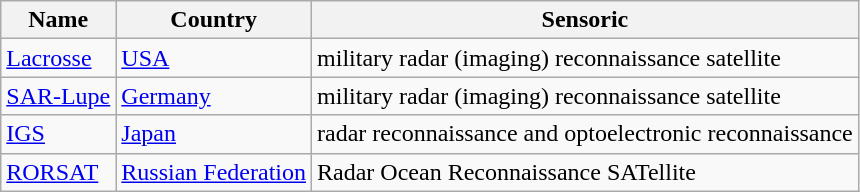<table class="wikitable">
<tr class=backroundcolour8>
<th>Name</th>
<th>Country</th>
<th>Sensoric</th>
</tr>
<tr>
<td><a href='#'>Lacrosse</a></td>
<td><a href='#'>USA</a></td>
<td>military radar (imaging) reconnaissance satellite</td>
</tr>
<tr>
<td><a href='#'>SAR-Lupe</a></td>
<td><a href='#'>Germany</a></td>
<td>military radar (imaging) reconnaissance satellite</td>
</tr>
<tr>
<td><a href='#'>IGS</a></td>
<td><a href='#'>Japan</a></td>
<td>radar reconnaissance and optoelectronic reconnaissance</td>
</tr>
<tr>
<td><a href='#'>RORSAT</a></td>
<td><a href='#'>Russian Federation</a></td>
<td>Radar Ocean Reconnaissance SATellite</td>
</tr>
</table>
